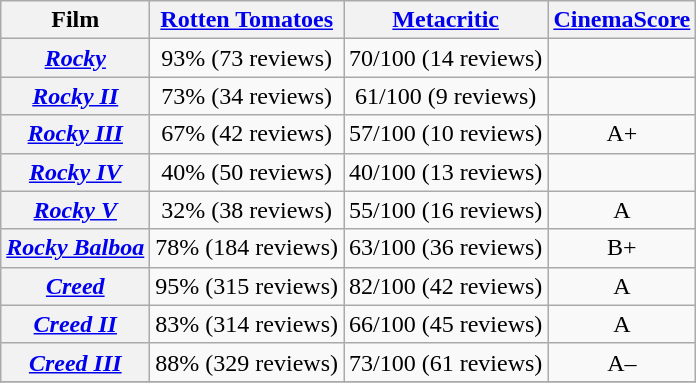<table class="wikitable sortable" style="text-align:center;">
<tr>
<th>Film</th>
<th><a href='#'>Rotten Tomatoes</a></th>
<th><a href='#'>Metacritic</a></th>
<th><a href='#'>CinemaScore</a></th>
</tr>
<tr>
<th scope="row"><em><a href='#'>Rocky</a></em></th>
<td>93% (73 reviews)</td>
<td>70/100 (14 reviews)</td>
<td></td>
</tr>
<tr>
<th scope="row"><em><a href='#'>Rocky II</a></em></th>
<td>73% (34 reviews)</td>
<td>61/100 (9 reviews)</td>
<td></td>
</tr>
<tr>
<th scope="row"><em><a href='#'>Rocky III</a></em></th>
<td>67% (42 reviews)</td>
<td>57/100 (10 reviews)</td>
<td>A+</td>
</tr>
<tr>
<th scope="row"><em><a href='#'>Rocky IV</a></em></th>
<td>40% (50 reviews)</td>
<td>40/100 (13 reviews)</td>
<td></td>
</tr>
<tr>
<th scope="row"><em><a href='#'>Rocky V</a></em></th>
<td>32% (38 reviews)</td>
<td>55/100 (16 reviews)</td>
<td>A</td>
</tr>
<tr>
<th scope="row"><em><a href='#'>Rocky Balboa</a></em></th>
<td>78% (184 reviews)</td>
<td>63/100 (36 reviews)</td>
<td>B+</td>
</tr>
<tr>
<th scope="row"><em><a href='#'>Creed</a></em></th>
<td>95% (315 reviews)</td>
<td>82/100 (42 reviews)</td>
<td>A</td>
</tr>
<tr>
<th scope="row"><em><a href='#'>Creed II</a></em></th>
<td>83% (314 reviews)</td>
<td>66/100 (45 reviews)</td>
<td>A</td>
</tr>
<tr>
<th scope="row"><em><a href='#'>Creed III</a></em></th>
<td>88% (329 reviews)</td>
<td>73/100 (61 reviews)</td>
<td>A–</td>
</tr>
<tr>
</tr>
</table>
